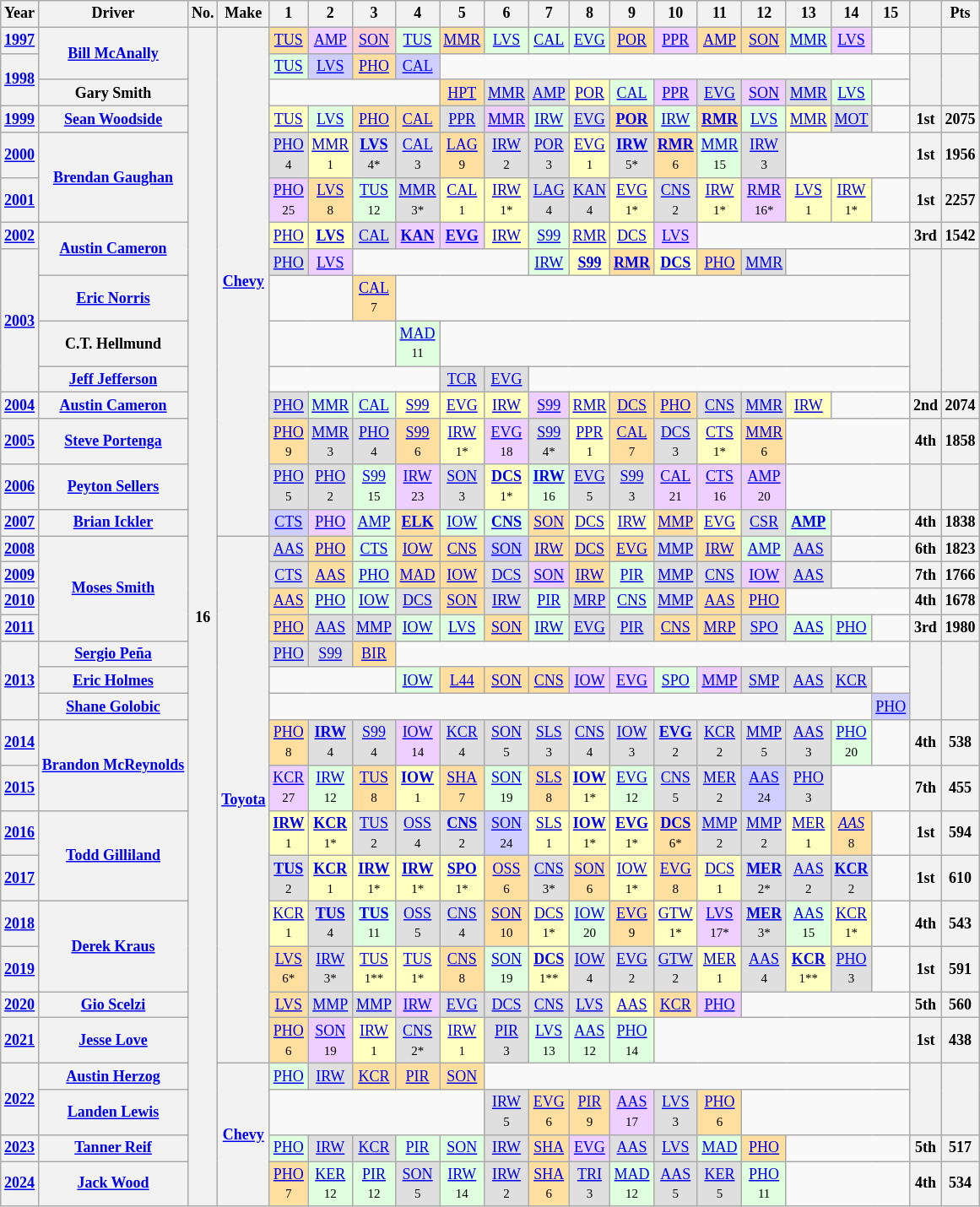<table class="wikitable" style="text-align:center; font-size:75%">
<tr>
<th>Year</th>
<th>Driver</th>
<th>No.</th>
<th>Make</th>
<th>1</th>
<th>2</th>
<th>3</th>
<th>4</th>
<th>5</th>
<th>6</th>
<th>7</th>
<th>8</th>
<th>9</th>
<th>10</th>
<th>11</th>
<th>12</th>
<th>13</th>
<th>14</th>
<th>15</th>
<th></th>
<th>Pts</th>
</tr>
<tr>
<th><a href='#'>1997</a></th>
<th rowspan=2><a href='#'>Bill McAnally</a></th>
<th rowspan=34>16</th>
<th rowspan=15><a href='#'>Chevy</a></th>
<td style="background:#FFDF9F;"><a href='#'>TUS</a><br></td>
<td style="background:#EFCFFF;"><a href='#'>AMP</a><br></td>
<td style="background:#FFCFCF;"><a href='#'>SON</a><br></td>
<td style="background:#DFFFDF;"><a href='#'>TUS</a><br></td>
<td style="background:#FFDF9F;"><a href='#'>MMR</a><br></td>
<td style="background:#DFFFDF;"><a href='#'>LVS</a><br></td>
<td style="background:#DFFFDF;"><a href='#'>CAL</a><br></td>
<td style="background:#DFFFDF;"><a href='#'>EVG</a><br></td>
<td style="background:#FFDF9F;"><a href='#'>POR</a><br></td>
<td style="background:#EFCFFF;"><a href='#'>PPR</a><br></td>
<td style="background:#FFDF9F;"><a href='#'>AMP</a><br></td>
<td style="background:#FFDF9F;"><a href='#'>SON</a><br></td>
<td style="background:#DFFFDF;"><a href='#'>MMR</a><br></td>
<td style="background:#EFCFFF;"><a href='#'>LVS</a><br></td>
<td></td>
<th></th>
<th></th>
</tr>
<tr>
<th rowspan=2><a href='#'>1998</a></th>
<td style="background:#DFFFDF;"><a href='#'>TUS</a><br></td>
<td style="background:#CFCFFF;"><a href='#'>LVS</a><br></td>
<td style="background:#FFDF9F;"><a href='#'>PHO</a><br></td>
<td style="background:#CFCFFF;"><a href='#'>CAL</a><br></td>
<td colspan=11></td>
<th rowspan=2></th>
<th rowspan=2></th>
</tr>
<tr>
<th>Gary Smith</th>
<td colspan=4></td>
<td style="background:#FFDF9F;"><a href='#'>HPT</a><br></td>
<td style="background:#DFDFDF;"><a href='#'>MMR</a><br></td>
<td style="background:#DFDFDF;"><a href='#'>AMP</a><br></td>
<td style="background:#FFFFBF;"><a href='#'>POR</a><br></td>
<td style="background:#DFFFDF;"><a href='#'>CAL</a><br></td>
<td style="background:#EFCFFF;"><a href='#'>PPR</a><br></td>
<td style="background:#DFDFDF;"><a href='#'>EVG</a><br></td>
<td style="background:#EFCFFF;"><a href='#'>SON</a><br></td>
<td style="background:#DFDFDF;"><a href='#'>MMR</a><br></td>
<td style="background:#DFFFDF;"><a href='#'>LVS</a><br></td>
<td></td>
</tr>
<tr>
<th><a href='#'>1999</a></th>
<th><a href='#'>Sean Woodside</a></th>
<td style="background:#FFFFBF;"><a href='#'>TUS</a><br></td>
<td style="background:#DFFFDF;"><a href='#'>LVS</a><br></td>
<td style="background:#FFDF9F;"><a href='#'>PHO</a><br></td>
<td style="background:#FFDF9F;"><a href='#'>CAL</a><br></td>
<td style="background:#DFDFDF;"><a href='#'>PPR</a><br></td>
<td style="background:#EFCFFF;"><a href='#'>MMR</a><br></td>
<td style="background:#DFFFDF;"><a href='#'>IRW</a><br></td>
<td style="background:#DFDFDF;"><a href='#'>EVG</a><br></td>
<td style="background:#FFDF9F;"><strong><a href='#'>POR</a></strong><br></td>
<td style="background:#DFFFDF;"><a href='#'>IRW</a><br></td>
<td style="background:#FFDF9F;"><strong><a href='#'>RMR</a></strong><br></td>
<td style="background:#DFFFDF;"><a href='#'>LVS</a><br></td>
<td style="background:#FFFFBF;"><a href='#'>MMR</a><br></td>
<td style="background:#DFDFDF;"><a href='#'>MOT</a><br></td>
<td></td>
<th>1st</th>
<th>2075</th>
</tr>
<tr>
<th><a href='#'>2000</a></th>
<th rowspan=2><a href='#'>Brendan Gaughan</a></th>
<td style="background:#DFDFDF;"><a href='#'>PHO</a><br><small>4</small></td>
<td style="background:#FFFFBF;"><a href='#'>MMR</a><br><small>1</small></td>
<td style="background:#DFDFDF;"><strong><a href='#'>LVS</a></strong><br><small>4*</small></td>
<td style="background:#DFDFDF;"><a href='#'>CAL</a><br><small>3</small></td>
<td style="background:#FFDF9F;"><a href='#'>LAG</a><br><small>9</small></td>
<td style="background:#DFDFDF;"><a href='#'>IRW</a><br><small>2</small></td>
<td style="background:#DFDFDF;"><a href='#'>POR</a><br><small>3</small></td>
<td style="background:#FFFFBF;"><a href='#'>EVG</a><br><small>1</small></td>
<td style="background:#DFDFDF;"><strong><a href='#'>IRW</a></strong><br><small>5*</small></td>
<td style="background:#FFDF9F;"><strong><a href='#'>RMR</a></strong><br><small>6</small></td>
<td style="background:#DFFFDF;"><a href='#'>MMR</a><br><small>15</small></td>
<td style="background:#DFDFDF;"><a href='#'>IRW</a><br><small>3</small></td>
<td colspan=3></td>
<th>1st</th>
<th>1956</th>
</tr>
<tr>
<th><a href='#'>2001</a></th>
<td style="background:#EFCFFF;"><a href='#'>PHO</a><br><small>25</small></td>
<td style="background:#FFDF9F;"><a href='#'>LVS</a><br><small>8</small></td>
<td style="background:#DFFFDF;"><a href='#'>TUS</a><br><small>12</small></td>
<td style="background:#DFDFDF;"><a href='#'>MMR</a><br><small>3*</small></td>
<td style="background:#FFFFBF;"><a href='#'>CAL</a><br><small>1</small></td>
<td style="background:#FFFFBF;"><a href='#'>IRW</a><br><small>1*</small></td>
<td style="background:#DFDFDF;"><a href='#'>LAG</a><br><small>4</small></td>
<td style="background:#DFDFDF;"><a href='#'>KAN</a><br><small>4</small></td>
<td style="background:#FFFFBF;"><a href='#'>EVG</a><br><small>1*</small></td>
<td style="background:#DFDFDF;"><a href='#'>CNS</a><br><small>2</small></td>
<td style="background:#FFFFBF;"><a href='#'>IRW</a><br><small>1*</small></td>
<td style="background:#EFCFFF;"><a href='#'>RMR</a><br><small>16*</small></td>
<td style="background:#FFFFBF;"><a href='#'>LVS</a><br><small>1</small></td>
<td style="background:#FFFFBF;"><a href='#'>IRW</a><br><small>1*</small></td>
<td></td>
<th>1st</th>
<th>2257</th>
</tr>
<tr>
<th><a href='#'>2002</a></th>
<th rowspan=2><a href='#'>Austin Cameron</a></th>
<td style="background:#FFFFBF;"><a href='#'>PHO</a><br></td>
<td style="background:#FFFFBF;"><strong><a href='#'>LVS</a></strong><br></td>
<td style="background:#DFDFDF;"><a href='#'>CAL</a><br></td>
<td style="background:#EFCFFF;"><strong><a href='#'>KAN</a></strong><br></td>
<td style="background:#EFCFFF;"><strong><a href='#'>EVG</a></strong><br></td>
<td style="background:#FFFFBF;"><a href='#'>IRW</a><br></td>
<td style="background:#DFFFDF;"><a href='#'>S99</a><br></td>
<td style="background:#FFFFBF;"><a href='#'>RMR</a><br></td>
<td style="background:#FFFFBF;"><a href='#'>DCS</a><br></td>
<td style="background:#EFCFFF;"><a href='#'>LVS</a><br></td>
<td colspan=5></td>
<th>3rd</th>
<th>1542</th>
</tr>
<tr>
<th rowspan=4><a href='#'>2003</a></th>
<td style="background:#DFDFDF;"><a href='#'>PHO</a><br></td>
<td style="background:#EFCFFF;"><a href='#'>LVS</a><br></td>
<td colspan=4></td>
<td style="background:#DFFFDF;"><a href='#'>IRW</a><br></td>
<td style="background:#FFFFBF;"><strong><a href='#'>S99</a></strong><br></td>
<td style="background:#FFDF9F;"><strong><a href='#'>RMR</a></strong><br></td>
<td style="background:#FFFFBF;"><strong><a href='#'>DCS</a></strong><br></td>
<td style="background:#FFDF9F;"><a href='#'>PHO</a><br></td>
<td style="background:#DFDFDF;"><a href='#'>MMR</a><br></td>
<td colspan=3></td>
<th rowspan=4></th>
<th rowspan=4></th>
</tr>
<tr>
<th><a href='#'>Eric Norris</a></th>
<td colspan=2></td>
<td style="background:#FFDF9F;"><a href='#'>CAL</a><br><small>7</small></td>
<td colspan=12></td>
</tr>
<tr>
<th>C.T. Hellmund</th>
<td colspan=3></td>
<td style="background:#DFFFDF;"><a href='#'>MAD</a><br><small>11</small></td>
<td colspan=11></td>
</tr>
<tr>
<th><a href='#'>Jeff Jefferson</a></th>
<td colspan=4></td>
<td style="background:#DFDFDF;"><a href='#'>TCR</a><br></td>
<td style="background:#DFDFDF;"><a href='#'>EVG</a><br></td>
<td colspan=9></td>
</tr>
<tr>
<th><a href='#'>2004</a></th>
<th><a href='#'>Austin Cameron</a></th>
<td style="background:#DFDFDF;"><a href='#'>PHO</a><br></td>
<td style="background:#DFFFDF;"><a href='#'>MMR</a><br></td>
<td style="background:#DFFFDF;"><a href='#'>CAL</a><br></td>
<td style="background:#FFFFBF;"><a href='#'>S99</a><br></td>
<td style="background:#FFFFBF;"><a href='#'>EVG</a><br></td>
<td style="background:#FFFFBF;"><a href='#'>IRW</a><br></td>
<td style="background:#EFCFFF;"><a href='#'>S99</a><br></td>
<td style="background:#FFFFBF;"><a href='#'>RMR</a><br></td>
<td style="background:#FFDF9F;"><a href='#'>DCS</a><br></td>
<td style="background:#FFDF9F;"><a href='#'>PHO</a><br></td>
<td style="background:#DFDFDF;"><a href='#'>CNS</a><br></td>
<td style="background:#DFDFDF;"><a href='#'>MMR</a><br></td>
<td style="background:#FFFFBF;"><a href='#'>IRW</a><br></td>
<td colspan=2></td>
<th>2nd</th>
<th>2074</th>
</tr>
<tr>
<th><a href='#'>2005</a></th>
<th><a href='#'>Steve Portenga</a></th>
<td style="background:#FFDF9F;"><a href='#'>PHO</a><br><small>9</small></td>
<td style="background:#DFDFDF;"><a href='#'>MMR</a><br><small>3</small></td>
<td style="background:#DFDFDF;"><a href='#'>PHO</a><br><small>4</small></td>
<td style="background:#FFDF9F;"><a href='#'>S99</a><br><small>6</small></td>
<td style="background:#FFFFBF;"><a href='#'>IRW</a> <br><small>1*</small></td>
<td style="background:#EFCFFF;"><a href='#'>EVG</a> <br><small>18</small></td>
<td style="background:#DFDFDF;"><a href='#'>S99</a><br><small>4*</small></td>
<td style="background:#FFFFBF;"><a href='#'>PPR</a><br><small>1</small></td>
<td style="background:#FFDF9F;"><a href='#'>CAL</a><br><small>7</small></td>
<td style="background:#DFDFDF;"><a href='#'>DCS</a> <br><small>3</small></td>
<td style="background:#FFFFBF;"><a href='#'>CTS</a> <br><small>1*</small></td>
<td style="background:#FFDF9F;"><a href='#'>MMR</a> <br><small>6</small></td>
<td colspan=3></td>
<th>4th</th>
<th>1858</th>
</tr>
<tr>
<th><a href='#'>2006</a></th>
<th><a href='#'>Peyton Sellers</a></th>
<td style="background:#DFDFDF;"><a href='#'>PHO</a> <br><small>5</small></td>
<td style="background:#DFDFDF;"><a href='#'>PHO</a> <br><small>2</small></td>
<td style="background:#DFFFDF;"><a href='#'>S99</a> <br><small>15</small></td>
<td style="background:#EFCFFF;"><a href='#'>IRW</a> <br><small>23</small></td>
<td style="background:#DFDFDF;"><a href='#'>SON</a> <br><small>3</small></td>
<td style="background:#FFFFBF;"><strong><a href='#'>DCS</a></strong> <br><small>1*</small></td>
<td style="background:#DFFFDF;"><strong><a href='#'>IRW</a></strong> <br><small>16</small></td>
<td style="background:#DFDFDF;"><a href='#'>EVG</a> <br><small>5</small></td>
<td style="background:#DFDFDF;"><a href='#'>S99</a> <br><small>3</small></td>
<td style="background:#EFCFFF;"><a href='#'>CAL</a> <br><small>21</small></td>
<td style="background:#EFCFFF;"><a href='#'>CTS</a> <br><small>16</small></td>
<td style="background:#EFCFFF;"><a href='#'>AMP</a> <br><small>20</small></td>
<td colspan=3></td>
<th></th>
<th></th>
</tr>
<tr>
<th><a href='#'>2007</a></th>
<th><a href='#'>Brian Ickler</a></th>
<td style="background:#CFCFFF;"><a href='#'>CTS</a> <br></td>
<td style="background:#EFCFFF;"><a href='#'>PHO</a> <br></td>
<td style="background:#DFFFDF;"><a href='#'>AMP</a> <br></td>
<td style="background:#FFDF9F;"><strong><a href='#'>ELK</a></strong> <br></td>
<td style="background:#DFFFDF;"><a href='#'>IOW</a> <br></td>
<td style="background:#DFFFDF;"><strong><a href='#'>CNS</a></strong> <br></td>
<td style="background:#FFDF9F;"><a href='#'>SON</a> <br></td>
<td style="background:#FFFFBF;"><a href='#'>DCS</a> <br></td>
<td style="background:#FFFFBF;"><a href='#'>IRW</a> <br></td>
<td style="background:#FFDF9F;"><a href='#'>MMP</a> <br></td>
<td style="background:#FFFFBF;"><a href='#'>EVG</a> <br></td>
<td style="background:#DFDFDF;"><a href='#'>CSR</a> <br></td>
<td style="background:#DFFFDF;"><strong><a href='#'>AMP</a></strong> <br></td>
<td colspan=2></td>
<th>4th</th>
<th>1838</th>
</tr>
<tr>
<th><a href='#'>2008</a></th>
<th rowspan=4><a href='#'>Moses Smith</a></th>
<th rowspan=15><a href='#'>Toyota</a></th>
<td style="background:#DFDFDF;"><a href='#'>AAS</a><br></td>
<td style="background:#FFDF9F;"><a href='#'>PHO</a><br></td>
<td style="background:#DFFFDF;"><a href='#'>CTS</a><br></td>
<td style="background:#FFDF9F;"><a href='#'>IOW</a><br></td>
<td style="background:#FFDF9F;"><a href='#'>CNS</a><br></td>
<td style="background:#CFCFFF;"><a href='#'>SON</a><br></td>
<td style="background:#FFDF9F;"><a href='#'>IRW</a><br></td>
<td style="background:#FFDF9F;"><a href='#'>DCS</a><br></td>
<td style="background:#FFDF9F;"><a href='#'>EVG</a><br></td>
<td style="background:#DFDFDF;"><a href='#'>MMP</a><br></td>
<td style="background:#FFDF9F;"><a href='#'>IRW</a><br></td>
<td style="background:#DFFFDF;"><a href='#'>AMP</a><br></td>
<td style="background:#DFDFDF;"><a href='#'>AAS</a><br></td>
<td colspan=2></td>
<th>6th</th>
<th>1823</th>
</tr>
<tr>
<th><a href='#'>2009</a></th>
<td style="background:#DFDFDF;"><a href='#'>CTS</a><br></td>
<td style="background:#FFDF9F;"><a href='#'>AAS</a><br></td>
<td style="background:#DFFFDF;"><a href='#'>PHO</a><br></td>
<td style="background:#FFDF9F;"><a href='#'>MAD</a><br></td>
<td style="background:#FFDF9F;"><a href='#'>IOW</a><br></td>
<td style="background:#DFDFDF;"><a href='#'>DCS</a><br></td>
<td style="background:#EFCFFF;"><a href='#'>SON</a><br></td>
<td style="background:#FFDF9F;"><a href='#'>IRW</a><br></td>
<td style="background:#DFFFDF;"><a href='#'>PIR</a><br></td>
<td style="background:#DFDFDF;"><a href='#'>MMP</a><br></td>
<td style="background:#DFDFDF;"><a href='#'>CNS</a><br></td>
<td style="background:#EFCFFF;"><a href='#'>IOW</a><br></td>
<td style="background:#DFDFDF;"><a href='#'>AAS</a><br></td>
<td colspan=2></td>
<th>7th</th>
<th>1766</th>
</tr>
<tr>
<th><a href='#'>2010</a></th>
<td style="background:#FFDF9F;"><a href='#'>AAS</a><br></td>
<td style="background:#DFFFDF;"><a href='#'>PHO</a><br></td>
<td style="background:#DFFFDF;"><a href='#'>IOW</a><br></td>
<td style="background:#DFDFDF;"><a href='#'>DCS</a><br></td>
<td style="background:#FFDF9F;"><a href='#'>SON</a><br></td>
<td style="background:#DFDFDF;"><a href='#'>IRW</a><br></td>
<td style="background:#DFFFDF;"><a href='#'>PIR</a><br></td>
<td style="background:#DFDFDF;"><a href='#'>MRP</a><br></td>
<td style="background:#DFFFDF;"><a href='#'>CNS</a><br></td>
<td style="background:#DFDFDF;"><a href='#'>MMP</a><br></td>
<td style="background:#FFDF9F;"><a href='#'>AAS</a><br></td>
<td style="background:#FFDF9F;"><a href='#'>PHO</a><br></td>
<td colspan=3></td>
<th>4th</th>
<th>1678</th>
</tr>
<tr>
<th><a href='#'>2011</a></th>
<td style="background:#FFDF9F;"><a href='#'>PHO</a><br></td>
<td style="background:#DFDFDF;"><a href='#'>AAS</a><br></td>
<td style="background:#DFDFDF;"><a href='#'>MMP</a><br></td>
<td style="background:#DFFFDF;"><a href='#'>IOW</a><br></td>
<td style="background:#DFFFDF;"><a href='#'>LVS</a><br></td>
<td style="background:#FFDF9F;"><a href='#'>SON</a><br></td>
<td style="background:#DFFFDF;"><a href='#'>IRW</a><br></td>
<td style="background:#DFDFDF;"><a href='#'>EVG</a><br></td>
<td style="background:#DFDFDF;"><a href='#'>PIR</a><br></td>
<td style="background:#FFDF9F;"><a href='#'>CNS</a><br></td>
<td style="background:#FFDF9F;"><a href='#'>MRP</a><br></td>
<td style="background:#DFDFDF;"><a href='#'>SPO</a><br></td>
<td style="background:#DFFFDF;"><a href='#'>AAS</a><br></td>
<td style="background:#DFFFDF;"><a href='#'>PHO</a><br></td>
<td></td>
<th>3rd</th>
<th>1980</th>
</tr>
<tr>
<th rowspan=3><a href='#'>2013</a></th>
<th><a href='#'>Sergio Peña</a></th>
<td style="background:#DFDFDF;"><a href='#'>PHO</a><br></td>
<td style="background:#DFDFDF;"><a href='#'>S99</a><br></td>
<td style="background:#FFDF9F;"><a href='#'>BIR</a><br></td>
<td colspan=12></td>
<th rowspan=3></th>
<th rowspan=3></th>
</tr>
<tr>
<th><a href='#'>Eric Holmes</a></th>
<td colspan=3></td>
<td style="background:#DFFFDF;"><a href='#'>IOW</a><br></td>
<td style="background:#FFDF9F;"><a href='#'>L44</a><br></td>
<td style="background:#FFDF9F;"><a href='#'>SON</a><br></td>
<td style="background:#FFDF9F;"><a href='#'>CNS</a><br></td>
<td style="background:#EFCFFF;"><a href='#'>IOW</a><br></td>
<td style="background:#EFCFFF;"><a href='#'>EVG</a><br></td>
<td style="background:#DFFFDF;"><a href='#'>SPO</a><br></td>
<td style="background:#EFCFFF;"><a href='#'>MMP</a><br></td>
<td style="background:#DFDFDF;"><a href='#'>SMP</a><br></td>
<td style="background:#DFDFDF;"><a href='#'>AAS</a><br></td>
<td style="background:#DFDFDF;"><a href='#'>KCR</a><br></td>
<td></td>
</tr>
<tr>
<th><a href='#'>Shane Golobic</a></th>
<td colspan=14></td>
<td style="background:#CFCFFF;"><a href='#'>PHO</a><br></td>
</tr>
<tr>
<th><a href='#'>2014</a></th>
<th rowspan=2><a href='#'>Brandon McReynolds</a></th>
<td style="background-color:#FFDF9F"><a href='#'>PHO</a><br><small>8</small></td>
<td style="background-color:#DFDFDF"><strong><a href='#'>IRW</a></strong><br><small>4</small></td>
<td style="background-color:#DFDFDF"><a href='#'>S99</a><br><small>4</small></td>
<td style="background-color:#EFCFFF"><a href='#'>IOW</a><br><small>14</small></td>
<td style="background-color:#DFDFDF"><a href='#'>KCR</a><br><small>4</small></td>
<td style="background-color:#DFDFDF"><a href='#'>SON</a><br><small>5</small></td>
<td style="background-color:#DFDFDF"><a href='#'>SLS</a><br><small>3</small></td>
<td style="background-color:#DFDFDF"><a href='#'>CNS</a><br><small>4</small></td>
<td style="background-color:#DFDFDF"><a href='#'>IOW</a><br><small>3</small></td>
<td style="background-color:#DFDFDF"><strong><a href='#'>EVG</a></strong><br><small>2</small></td>
<td style="background-color:#DFDFDF"><a href='#'>KCR</a><br><small>2</small></td>
<td style="background-color:#DFDFDF"><a href='#'>MMP</a><br><small>5</small></td>
<td style="background-color:#DFDFDF"><a href='#'>AAS</a><br><small>3</small></td>
<td style="background-color:#DFFFDF"><a href='#'>PHO</a><br><small>20</small></td>
<td></td>
<th>4th</th>
<th>538</th>
</tr>
<tr>
<th><a href='#'>2015</a></th>
<td style="background-color:#EFCFFF"><a href='#'>KCR</a><br><small>27</small></td>
<td style="background-color:#DFFFDF"><a href='#'>IRW</a><br><small>12</small></td>
<td style="background-color:#FFDF9F"><a href='#'>TUS</a><br><small>8</small></td>
<td style="background-color:#FFFFBF"><strong><a href='#'>IOW</a></strong><br><small>1</small></td>
<td style="background-color:#FFDF9F"><a href='#'>SHA</a><br><small>7</small></td>
<td style="background-color:#DFFFDF"><a href='#'>SON</a><br><small>19</small></td>
<td style="background-color:#FFDF9F"><a href='#'>SLS</a><br><small>8</small></td>
<td style="background-color:#FFFFBF"><strong><a href='#'>IOW</a></strong><br><small>1*</small></td>
<td style="background-color:#DFFFDF"><a href='#'>EVG</a><br><small>12</small></td>
<td style="background-color:#DFDFDF"><a href='#'>CNS</a><br><small>5</small></td>
<td style="background-color:#DFDFDF"><a href='#'>MER</a><br><small>2</small></td>
<td style="background-color:#CFCFFF"><a href='#'>AAS</a><br><small>24</small></td>
<td style="background-color:#DFDFDF"><a href='#'>PHO</a><br><small>3</small></td>
<td colspan=2></td>
<th>7th</th>
<th>455</th>
</tr>
<tr>
<th><a href='#'>2016</a></th>
<th rowspan=2><a href='#'>Todd Gilliland</a></th>
<td style="background:#FFFFBF;"><strong><a href='#'>IRW</a></strong><br><small>1</small></td>
<td style="background:#FFFFBF;"><strong><a href='#'>KCR</a></strong><br><small>1*</small></td>
<td style="background:#DFDFDF;"><a href='#'>TUS</a><br><small>2</small></td>
<td style="background:#DFDFDF;"><a href='#'>OSS</a><br><small>4</small></td>
<td style="background:#DFDFDF;"><strong><a href='#'>CNS</a></strong><br><small>2</small></td>
<td style="background:#CFCFFF;"><a href='#'>SON</a><br><small>24</small></td>
<td style="background:#FFFFBF;"><a href='#'>SLS</a><br><small>1</small></td>
<td style="background:#FFFFBF;"><strong><a href='#'>IOW</a></strong><br><small>1*</small></td>
<td style="background:#FFFFBF;"><strong><a href='#'>EVG</a></strong><br><small>1*</small></td>
<td style="background:#FFDF9F;"><strong><a href='#'>DCS</a></strong><br><small>6*</small></td>
<td style="background:#DFDFDF;"><a href='#'>MMP</a><br><small>2</small></td>
<td style="background:#DFDFDF;"><a href='#'>MMP</a><br><small>2</small></td>
<td style="background:#FFFFBF;"><a href='#'>MER</a><br><small>1</small></td>
<td style="background:#FFDF9F;"><em><a href='#'>AAS</a></em><br><small>8</small></td>
<td></td>
<th>1st</th>
<th>594</th>
</tr>
<tr>
<th><a href='#'>2017</a></th>
<td style="background:#DFDFDF;"><strong><a href='#'>TUS</a></strong><br><small>2</small></td>
<td style="background:#FFFFBF;"><strong><a href='#'>KCR</a></strong><br><small>1</small></td>
<td style="background:#FFFFBF;"><strong><a href='#'>IRW</a></strong><br><small>1*</small></td>
<td style="background:#FFFFBF;"><strong><a href='#'>IRW</a></strong><br><small>1*</small></td>
<td style="background:#FFFFBF;"><strong><a href='#'>SPO</a></strong><br><small>1*</small></td>
<td style="background:#FFDF9F;"><a href='#'>OSS</a><br><small>6</small></td>
<td style="background:#DFDFDF;"><a href='#'>CNS</a><br><small>3*</small></td>
<td style="background:#FFDF9F;"><a href='#'>SON</a><br><small>6</small></td>
<td style="background:#FFFFBF;"><a href='#'>IOW</a><br><small>1*</small></td>
<td style="background:#FFDF9F;"><a href='#'>EVG</a><br><small>8</small></td>
<td style="background:#FFFFBF;"><a href='#'>DCS</a><br><small>1</small></td>
<td style="background:#DFDFDF;"><strong><a href='#'>MER</a></strong><br><small>2*</small></td>
<td style="background:#DFDFDF;"><a href='#'>AAS</a><br><small>2</small></td>
<td style="background:#DFDFDF;"><strong><a href='#'>KCR</a></strong><br><small>2</small></td>
<td></td>
<th>1st</th>
<th>610</th>
</tr>
<tr>
<th><a href='#'>2018</a></th>
<th rowspan=2><a href='#'>Derek Kraus</a></th>
<td style="background:#FFFFBF;"><a href='#'>KCR</a><br><small>1</small></td>
<td style="background:#DFDFDF;"><strong><a href='#'>TUS</a></strong><br><small>4</small></td>
<td style="background:#DFFFDF;"><strong><a href='#'>TUS</a></strong><br><small>11</small></td>
<td style="background:#DFDFDF;"><a href='#'>OSS</a><br><small>5</small></td>
<td style="background:#DFDFDF;"><a href='#'>CNS</a><br><small>4</small></td>
<td style="background:#FFDF9F;"><a href='#'>SON</a><br><small>10</small></td>
<td style="background:#FFFFBF;"><a href='#'>DCS</a><br><small>1*</small></td>
<td style="background:#DFFFDF;"><a href='#'>IOW</a><br><small>20</small></td>
<td style="background:#FFDF9F;"><a href='#'>EVG</a><br><small>9</small></td>
<td style="background:#FFFFBF;"><a href='#'>GTW</a><br><small>1*</small></td>
<td style="background:#EFCFFF;"><a href='#'>LVS</a><br><small>17*</small></td>
<td style="background:#DFDFDF;"><strong><a href='#'>MER</a></strong><br><small>3*</small></td>
<td style="background:#DFFFDF;"><a href='#'>AAS</a><br><small>15</small></td>
<td style="background:#FFFFBF;"><a href='#'>KCR</a><br><small>1*</small></td>
<td></td>
<th>4th</th>
<th>543</th>
</tr>
<tr>
<th><a href='#'>2019</a></th>
<td style="background:#FFDF9F;"><a href='#'>LVS</a><br><small>6*</small></td>
<td style="background:#DFDFDF;"><a href='#'>IRW</a><br><small>3*</small></td>
<td style="background:#FFFFBF;"><a href='#'>TUS</a><br><small>1**</small></td>
<td style="background:#FFFFBF;"><a href='#'>TUS</a><br><small>1*</small></td>
<td style="background:#FFDF9F;"><a href='#'>CNS</a><br><small>8</small></td>
<td style="background:#DFFFDF;"><a href='#'>SON</a><br><small>19</small></td>
<td style="background:#FFFFBF;"><strong><a href='#'>DCS</a></strong><br><small>1**</small></td>
<td style="background:#DFDFDF;"><a href='#'>IOW</a><br><small>4</small></td>
<td style="background:#DFDFDF;"><a href='#'>EVG</a><br><small>2</small></td>
<td style="background:#DFDFDF;"><a href='#'>GTW</a><br><small>2</small></td>
<td style="background:#FFFFBF;"><a href='#'>MER</a><br><small>1</small></td>
<td style="background:#DFDFDF;"><a href='#'>AAS</a><br><small>4</small></td>
<td style="background:#FFFFBF;"><strong><a href='#'>KCR</a></strong><br><small>1**</small></td>
<td style="background:#DFDFDF;"><a href='#'>PHO</a><br><small>3</small></td>
<td></td>
<th>1st</th>
<th>591</th>
</tr>
<tr>
<th><a href='#'>2020</a></th>
<th><a href='#'>Gio Scelzi</a></th>
<td style="background:#FFDF9F;"><a href='#'>LVS</a><br></td>
<td style="background:#DFDFDF;"><a href='#'>MMP</a><br></td>
<td style="background:#DFDFDF;"><a href='#'>MMP</a><br></td>
<td style="background:#EFCFFF;"><a href='#'>IRW</a><br></td>
<td style="background:#DFDFDF;"><a href='#'>EVG</a><br></td>
<td style="background:#DFDFDF;"><a href='#'>DCS</a><br></td>
<td style="background:#DFDFDF;"><a href='#'>CNS</a><br></td>
<td style="background:#DFDFDF;"><a href='#'>LVS</a><br></td>
<td style="background:#FFFFBF;"><a href='#'>AAS</a><br></td>
<td style="background:#FFDF9F;"><a href='#'>KCR</a><br></td>
<td style="background:#EFCFFF;"><a href='#'>PHO</a><br></td>
<td colspan=4></td>
<th>5th</th>
<th>560</th>
</tr>
<tr>
<th><a href='#'>2021</a></th>
<th><a href='#'>Jesse Love</a></th>
<td style="background:#FFDF9F;"><a href='#'>PHO</a><br><small>6</small></td>
<td style="background:#EFCFFF;"><a href='#'>SON</a><br><small>19</small></td>
<td style="background:#FFFFBF;"><a href='#'>IRW</a><br><small>1</small></td>
<td style="background:#DFDFDF;"><a href='#'>CNS</a><br><small>2*</small></td>
<td style="background:#FFFFBF;"><a href='#'>IRW</a><br><small>1</small></td>
<td style="background:#DFDFDF;"><a href='#'>PIR</a><br><small>3</small></td>
<td style="background:#DFFFDF;"><a href='#'>LVS</a><br><small>13</small></td>
<td style="background:#DFFFDF;"><a href='#'>AAS</a><br><small>12</small></td>
<td style="background:#DFFFDF;"><a href='#'>PHO</a><br><small>14</small></td>
<td colspan=6></td>
<th>1st</th>
<th>438</th>
</tr>
<tr>
<th rowspan=2><a href='#'>2022</a></th>
<th><a href='#'>Austin Herzog</a></th>
<th rowspan=4><a href='#'>Chevy</a></th>
<td style="background:#DFFFDF;"><a href='#'>PHO</a><br></td>
<td style="background:#DFDFDF;"><a href='#'>IRW</a><br></td>
<td style="background:#FFDF9F;"><a href='#'>KCR</a><br></td>
<td style="background:#FFDF9F;"><a href='#'>PIR</a><br></td>
<td style="background:#FFDF9F;"><a href='#'>SON</a><br></td>
<td colspan=10></td>
<th rowspan=2></th>
<th rowspan=2></th>
</tr>
<tr>
<th><a href='#'>Landen Lewis</a></th>
<td colspan=5></td>
<td style="background:#DFDFDF;"><a href='#'>IRW</a><br><small>5</small></td>
<td style="background:#FFDF9F;"><a href='#'>EVG</a><br><small>6</small></td>
<td style="background:#FFDF9F;"><a href='#'>PIR</a><br><small>9</small></td>
<td style="background:#EFCFFF;"><a href='#'>AAS</a><br><small>17</small></td>
<td style="background:#DFDFDF;"><a href='#'>LVS</a><br><small>3</small></td>
<td style="background:#FFDF9F;"><a href='#'>PHO</a><br><small>6</small></td>
<td colspan=4></td>
</tr>
<tr>
<th><a href='#'>2023</a></th>
<th><a href='#'>Tanner Reif</a></th>
<td style="background:#DFFFDF;"><a href='#'>PHO</a><br></td>
<td style="background:#DFDFDF;"><a href='#'>IRW</a><br></td>
<td style="background:#DFDFDF;"><a href='#'>KCR</a><br></td>
<td style="background:#DFFFDF;"><a href='#'>PIR</a><br></td>
<td style="background:#DFFFDF;"><a href='#'>SON</a><br></td>
<td style="background:#DFDFDF;"><a href='#'>IRW</a><br></td>
<td style="background:#FFDF9F;"><a href='#'>SHA</a><br></td>
<td style="background:#EFCFFF;"><a href='#'>EVG</a><br></td>
<td style="background:#DFDFDF;"><a href='#'>AAS</a><br></td>
<td style="background:#DFDFDF;"><a href='#'>LVS</a><br></td>
<td style="background:#DFFFDF;"><a href='#'>MAD</a><br></td>
<td style="background:#FFDF9F;"><a href='#'>PHO</a><br></td>
<td colspan=3></td>
<th>5th</th>
<th>517</th>
</tr>
<tr>
<th><a href='#'>2024</a></th>
<th><a href='#'>Jack Wood</a></th>
<td style="background:#FFDF9F;"><a href='#'>PHO</a><br><small>7</small></td>
<td style="background:#DFFFDF;"><a href='#'>KER</a><br><small>12</small></td>
<td style="background:#DFFFDF;"><a href='#'>PIR</a><br><small>12</small></td>
<td style="background:#DFDFDF;"><a href='#'>SON</a><br><small>5</small></td>
<td style="background:#DFFFDF;"><a href='#'>IRW</a><br><small>14</small></td>
<td style="background:#DFDFDF;"><a href='#'>IRW</a><br><small>2</small></td>
<td style="background:#FFDF9F;"><a href='#'>SHA</a><br><small>6</small></td>
<td style="background:#DFDFDF;"><a href='#'>TRI</a><br><small>3</small></td>
<td style="background:#DFFFDF;"><a href='#'>MAD</a><br><small>12</small></td>
<td style="background:#DFDFDF;"><a href='#'>AAS</a><br><small>5</small></td>
<td style="background:#DFDFDF;"><a href='#'>KER</a><br><small>5</small></td>
<td style="background:#DFFFDF;"><a href='#'>PHO</a><br><small>11</small></td>
<td colspan=3></td>
<th>4th</th>
<th>534</th>
</tr>
</table>
